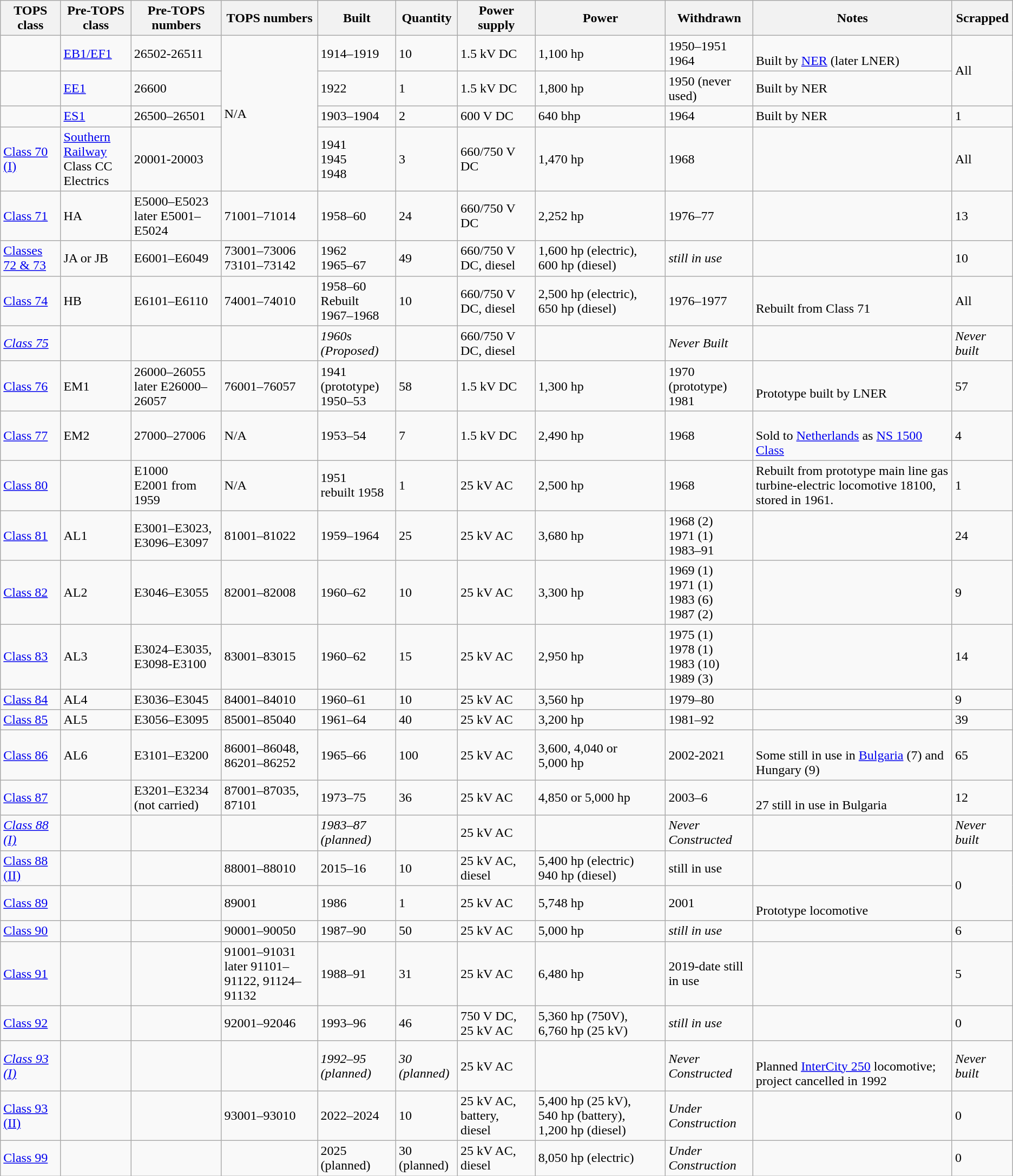<table class="sort wikitable sortable">
<tr>
<th>TOPS class</th>
<th>Pre-TOPS class</th>
<th>Pre-TOPS numbers</th>
<th>TOPS numbers</th>
<th>Built</th>
<th>Quantity</th>
<th>Power supply</th>
<th>Power</th>
<th>Withdrawn</th>
<th>Notes</th>
<th>Scrapped</th>
</tr>
<tr>
<td></td>
<td><a href='#'>EB1/EF1</a></td>
<td>26502-26511</td>
<td rowspan="4">N/A</td>
<td>1914–1919</td>
<td>10</td>
<td>1.5 kV DC</td>
<td>1,100 hp</td>
<td>1950–1951<br>1964</td>
<td><br>Built by <a href='#'>NER</a> (later LNER)</td>
<td rowspan="2">All</td>
</tr>
<tr>
<td></td>
<td><a href='#'>EE1</a></td>
<td>26600</td>
<td>1922</td>
<td>1</td>
<td>1.5 kV DC</td>
<td>1,800 hp</td>
<td>1950 (never used)</td>
<td> Built by NER</td>
</tr>
<tr>
<td></td>
<td><a href='#'>ES1</a></td>
<td>26500–26501</td>
<td>1903–1904</td>
<td>2</td>
<td>600 V DC</td>
<td>640 bhp</td>
<td>1964</td>
<td> Built by NER</td>
<td>1</td>
</tr>
<tr>
<td><a href='#'>Class 70 (I)</a></td>
<td><a href='#'>Southern Railway</a> <br>Class CC Electrics</td>
<td>20001-20003</td>
<td>1941<br>1945<br>1948</td>
<td>3</td>
<td>660/750 V DC</td>
<td>1,470 hp</td>
<td>1968</td>
<td></td>
<td>All</td>
</tr>
<tr>
<td><a href='#'>Class 71</a></td>
<td>HA</td>
<td>E5000–E5023<br>later E5001–E5024</td>
<td>71001–71014</td>
<td>1958–60</td>
<td>24</td>
<td>660/750 V DC</td>
<td>2,252 hp</td>
<td>1976–77</td>
<td></td>
<td>13</td>
</tr>
<tr>
<td><a href='#'>Classes 72 & 73</a></td>
<td>JA or JB</td>
<td>E6001–E6049</td>
<td>73001–73006 73101–73142</td>
<td>1962<br>1965–67</td>
<td>49</td>
<td>660/750 V DC, diesel</td>
<td>1,600 hp (electric), 600 hp (diesel)</td>
<td><em>still in use</em></td>
<td></td>
<td>10</td>
</tr>
<tr>
<td><a href='#'>Class 74</a></td>
<td>HB</td>
<td>E6101–E6110</td>
<td>74001–74010</td>
<td>1958–60<br>Rebuilt 1967–1968</td>
<td>10</td>
<td>660/750 V DC, diesel</td>
<td>2,500 hp (electric), 650 hp (diesel)</td>
<td>1976–1977</td>
<td><br>Rebuilt from Class 71</td>
<td>All</td>
</tr>
<tr>
<td><em><a href='#'>Class 75</a></em></td>
<td></td>
<td></td>
<td></td>
<td><em>1960s<br>(Proposed)</em></td>
<td></td>
<td>660/750 V DC, diesel</td>
<td></td>
<td><em>Never Built</em></td>
<td></td>
<td><em>Never built</em></td>
</tr>
<tr>
<td><a href='#'>Class 76</a></td>
<td>EM1</td>
<td>26000–26055<br>later E26000–26057</td>
<td>76001–76057</td>
<td>1941 (prototype)<br>1950–53</td>
<td>58</td>
<td>1.5 kV DC</td>
<td>1,300 hp</td>
<td>1970 (prototype)<br>1981</td>
<td><br>Prototype built by LNER</td>
<td>57</td>
</tr>
<tr>
<td><a href='#'>Class 77</a></td>
<td>EM2</td>
<td>27000–27006</td>
<td>N/A</td>
<td>1953–54</td>
<td>7</td>
<td>1.5 kV DC</td>
<td>2,490 hp</td>
<td>1968</td>
<td><br>Sold to <a href='#'>Netherlands</a> as <a href='#'>NS 1500 Class</a></td>
<td>4</td>
</tr>
<tr>
<td><a href='#'>Class 80</a></td>
<td></td>
<td>E1000<br>E2001 from 1959</td>
<td>N/A</td>
<td>1951<br>rebuilt 1958</td>
<td>1</td>
<td>25 kV AC</td>
<td>2,500 hp</td>
<td>1968</td>
<td>  Rebuilt from prototype main line gas turbine-electric locomotive 18100, stored in 1961.</td>
<td>1</td>
</tr>
<tr>
<td><a href='#'>Class 81</a></td>
<td>AL1</td>
<td>E3001–E3023, E3096–E3097</td>
<td>81001–81022</td>
<td>1959–1964</td>
<td>25</td>
<td>25 kV AC</td>
<td>3,680 hp</td>
<td>1968 (2)<br>1971 (1)<br>1983–91</td>
<td></td>
<td>24</td>
</tr>
<tr>
<td><a href='#'>Class 82</a></td>
<td>AL2</td>
<td>E3046–E3055</td>
<td>82001–82008</td>
<td>1960–62</td>
<td>10</td>
<td>25 kV AC</td>
<td>3,300 hp</td>
<td>1969 (1)<br>1971 (1)<br>1983 (6)<br>1987 (2)</td>
<td></td>
<td>9</td>
</tr>
<tr>
<td><a href='#'>Class 83</a></td>
<td>AL3</td>
<td>E3024–E3035, E3098-E3100</td>
<td>83001–83015</td>
<td>1960–62</td>
<td>15</td>
<td>25 kV AC</td>
<td>2,950 hp</td>
<td>1975 (1)<br>1978 (1)<br>1983 (10)<br>1989 (3)</td>
<td></td>
<td>14</td>
</tr>
<tr>
<td><a href='#'>Class 84</a></td>
<td>AL4</td>
<td>E3036–E3045</td>
<td>84001–84010</td>
<td>1960–61</td>
<td>10</td>
<td>25 kV AC</td>
<td>3,560 hp</td>
<td>1979–80</td>
<td></td>
<td>9</td>
</tr>
<tr>
<td><a href='#'>Class 85</a></td>
<td>AL5</td>
<td>E3056–E3095</td>
<td>85001–85040</td>
<td>1961–64</td>
<td>40</td>
<td>25 kV AC</td>
<td>3,200 hp</td>
<td>1981–92</td>
<td></td>
<td>39</td>
</tr>
<tr>
<td><a href='#'>Class 86</a></td>
<td>AL6</td>
<td>E3101–E3200</td>
<td>86001–86048, 86201–86252</td>
<td>1965–66</td>
<td>100</td>
<td>25 kV AC</td>
<td>3,600, 4,040 or 5,000 hp</td>
<td>2002-2021</td>
<td><br>Some still in use in <a href='#'>Bulgaria</a> (7) and Hungary (9)</td>
<td>65</td>
</tr>
<tr>
<td><a href='#'>Class 87</a></td>
<td></td>
<td>E3201–E3234 (not carried)</td>
<td>87001–87035, 87101</td>
<td>1973–75</td>
<td>36</td>
<td>25 kV AC</td>
<td>4,850 or 5,000 hp</td>
<td>2003–6</td>
<td><br>27 still in use in Bulgaria</td>
<td>12</td>
</tr>
<tr>
<td><em><a href='#'>Class 88 (I)</a></em></td>
<td></td>
<td></td>
<td></td>
<td><em>1983–87<br>(planned)</em></td>
<td></td>
<td>25 kV AC</td>
<td></td>
<td><em>Never Constructed</em></td>
<td></td>
<td><em>Never built</em></td>
</tr>
<tr>
<td><a href='#'>Class 88 (II)</a></td>
<td></td>
<td></td>
<td>88001–88010</td>
<td>2015–16</td>
<td>10</td>
<td>25 kV AC, diesel</td>
<td>5,400 hp (electric) <br>940 hp (diesel)</td>
<td>still in use</td>
<td></td>
<td rowspan=2>0</td>
</tr>
<tr>
<td><a href='#'>Class 89</a></td>
<td></td>
<td></td>
<td>89001</td>
<td>1986</td>
<td>1</td>
<td>25 kV AC</td>
<td>5,748 hp</td>
<td>2001</td>
<td><br>Prototype locomotive</td>
</tr>
<tr>
<td><a href='#'>Class 90</a></td>
<td></td>
<td></td>
<td>90001–90050</td>
<td>1987–90</td>
<td>50</td>
<td>25 kV AC</td>
<td>5,000 hp</td>
<td><em>still in use</em></td>
<td></td>
<td>6</td>
</tr>
<tr>
<td><a href='#'>Class 91</a></td>
<td></td>
<td></td>
<td>91001–91031<br>later 91101–91122, 91124–91132</td>
<td>1988–91</td>
<td>31</td>
<td>25 kV AC</td>
<td>6,480 hp</td>
<td>2019-date still in use</td>
<td></td>
<td>5</td>
</tr>
<tr>
<td><a href='#'>Class 92</a></td>
<td></td>
<td></td>
<td>92001–92046</td>
<td>1993–96</td>
<td>46</td>
<td>750 V DC, 25 kV AC</td>
<td>5,360 hp (750V), 6,760 hp (25 kV)</td>
<td><em>still in use</em></td>
<td></td>
<td>0</td>
</tr>
<tr>
<td><em><a href='#'>Class 93 (I)</a></em></td>
<td></td>
<td></td>
<td></td>
<td><em>1992–95<br>(planned)</em></td>
<td><em>30<br>(planned)</em></td>
<td>25 kV AC</td>
<td></td>
<td><em>Never Constructed</em></td>
<td><br>Planned <a href='#'>InterCity 250</a> locomotive; project cancelled in 1992</td>
<td><em>Never built</em></td>
</tr>
<tr>
<td><a href='#'>Class 93 (II)</a></td>
<td></td>
<td></td>
<td>93001–93010</td>
<td>2022–2024</td>
<td>10</td>
<td>25 kV AC, battery, diesel</td>
<td>5,400 hp (25 kV), 540 hp (battery), 1,200 hp (diesel)</td>
<td><em>Under Construction</em></td>
<td></td>
<td>0</td>
</tr>
<tr>
<td><a href='#'>Class 99</a></td>
<td></td>
<td></td>
<td></td>
<td>2025 (planned)</td>
<td>30 (planned)</td>
<td>25 kV AC, diesel</td>
<td>8,050 hp (electric)</td>
<td><em>Under Construction</em></td>
<td></td>
<td>0</td>
</tr>
</table>
